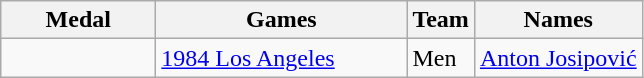<table class="wikitable">
<tr>
<th style="width:6em">Medal</th>
<th style="width:10em">Games</th>
<th>Team</th>
<th>Names</th>
</tr>
<tr>
<td></td>
<td> <a href='#'>1984 Los Angeles</a></td>
<td>Men</td>
<td><a href='#'>Anton Josipović</a></td>
</tr>
</table>
